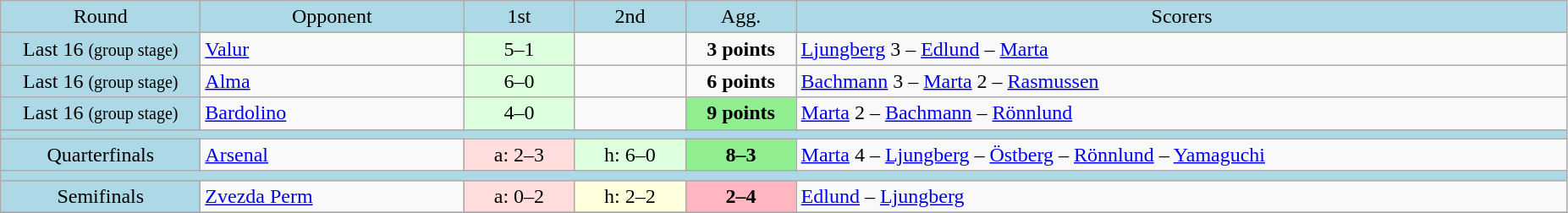<table class="wikitable" style="text-align:center">
<tr bgcolor=lightblue>
<td width=150px>Round</td>
<td width=200px>Opponent</td>
<td width=80px>1st</td>
<td width=80px>2nd</td>
<td width=80px>Agg.</td>
<td width=600px>Scorers</td>
</tr>
<tr>
<td bgcolor=lightblue>Last 16 <small>(group stage)</small></td>
<td align=left> <a href='#'>Valur</a></td>
<td bgcolor="#ddffdd">5–1</td>
<td></td>
<td><strong>3 points</strong></td>
<td align=left><a href='#'>Ljungberg</a> 3 – <a href='#'>Edlund</a> – <a href='#'>Marta</a></td>
</tr>
<tr>
<td bgcolor=lightblue>Last 16 <small>(group stage)</small></td>
<td align=left> <a href='#'>Alma</a></td>
<td bgcolor="#ddffdd">6–0</td>
<td></td>
<td><strong>6 points</strong></td>
<td align=left><a href='#'>Bachmann</a> 3 – <a href='#'>Marta</a> 2 – <a href='#'>Rasmussen</a></td>
</tr>
<tr>
<td bgcolor=lightblue>Last 16 <small>(group stage)</small></td>
<td align=left> <a href='#'>Bardolino</a></td>
<td bgcolor="#ddffdd">4–0</td>
<td></td>
<td bgcolor=lightgreen><strong>9 points</strong></td>
<td align=left><a href='#'>Marta</a> 2 – <a href='#'>Bachmann</a> – <a href='#'>Rönnlund</a></td>
</tr>
<tr bgcolor=lightblue>
<td colspan=6></td>
</tr>
<tr>
<td bgcolor=lightblue>Quarterfinals</td>
<td align=left> <a href='#'>Arsenal</a></td>
<td bgcolor="#ffdddd">a: 2–3</td>
<td bgcolor="#ddffdd">h: 6–0</td>
<td bgcolor=lightgreen><strong>8–3</strong></td>
<td align=left><a href='#'>Marta</a> 4 – <a href='#'>Ljungberg</a> – <a href='#'>Östberg</a> – <a href='#'>Rönnlund</a> – <a href='#'>Yamaguchi</a></td>
</tr>
<tr bgcolor=lightblue>
<td colspan=6></td>
</tr>
<tr>
<td bgcolor=lightblue>Semifinals</td>
<td align=left> <a href='#'>Zvezda Perm</a></td>
<td bgcolor="#ffdddd">a: 0–2</td>
<td bgcolor="#ffffdd">h: 2–2</td>
<td bgcolor=lightpink><strong>2–4</strong></td>
<td align=left><a href='#'>Edlund</a> – <a href='#'>Ljungberg</a></td>
</tr>
<tr>
</tr>
</table>
